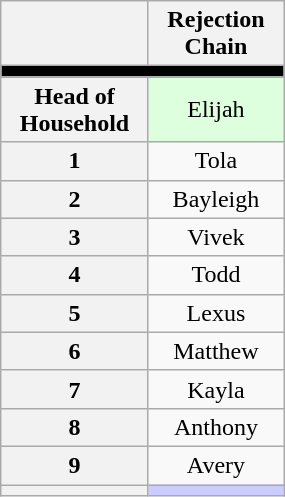<table class="wikitable" style="text-align:center; width:15%;">
<tr>
<th style="width:5%"></th>
<th width="5%;">Rejection Chain</th>
</tr>
<tr>
<th colspan="2" style="background:black;"></th>
</tr>
<tr>
<th>Head of Household</th>
<td style="background:#dfd">Elijah</td>
</tr>
<tr>
<th>1</th>
<td>Tola</td>
</tr>
<tr>
<th>2</th>
<td>Bayleigh</td>
</tr>
<tr>
<th>3</th>
<td>Vivek</td>
</tr>
<tr>
<th>4</th>
<td>Todd</td>
</tr>
<tr>
<th>5</th>
<td>Lexus</td>
</tr>
<tr>
<th>6</th>
<td>Matthew</td>
</tr>
<tr>
<th>7</th>
<td>Kayla</td>
</tr>
<tr>
<th>8</th>
<td>Anthony</td>
</tr>
<tr>
<th>9</th>
<td>Avery</td>
</tr>
<tr>
<th></th>
<td style="background:#ccf"></td>
</tr>
</table>
